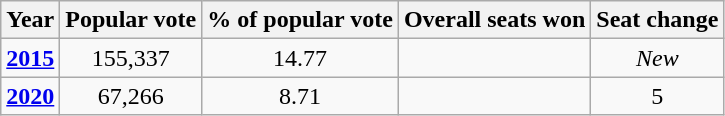<table class="wikitable" style="text-align:center">
<tr>
<th>Year</th>
<th>Popular vote</th>
<th>% of popular vote</th>
<th>Overall seats won</th>
<th>Seat change</th>
</tr>
<tr>
<td><strong><a href='#'>2015</a></strong></td>
<td>155,337</td>
<td>14.77</td>
<td></td>
<td><em>New</em></td>
</tr>
<tr>
<td><strong><a href='#'>2020</a></strong></td>
<td>67,266</td>
<td>8.71</td>
<td></td>
<td> 5</td>
</tr>
</table>
